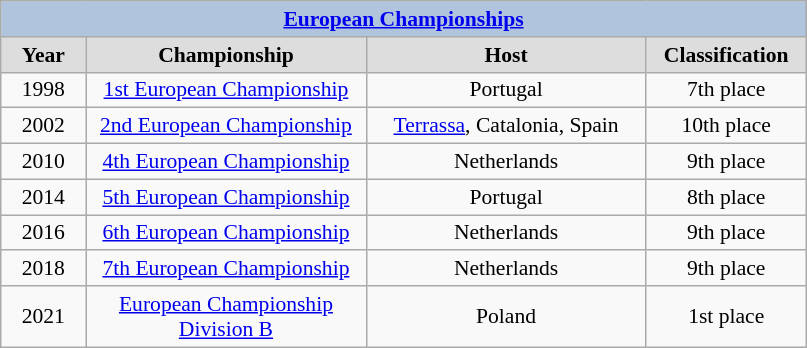<table class="wikitable" style=font-size:90%>
<tr align=center style="background:#B0C4DE;">
<td colspan=4><strong><a href='#'>European Championships</a></strong></td>
</tr>
<tr align=center bgcolor="#dddddd">
<td width=50><strong>Year</strong></td>
<td width=180><strong>Championship</strong></td>
<td width=180><strong>Host</strong></td>
<td width=100><strong>Classification</strong></td>
</tr>
<tr align=center>
<td>1998</td>
<td><a href='#'>1st European Championship</a></td>
<td>Portugal</td>
<td align="center">7th place</td>
</tr>
<tr align=center |>
<td>2002</td>
<td><a href='#'>2nd European Championship</a></td>
<td><a href='#'>Terrassa</a>, Catalonia, Spain</td>
<td align="center">10th place</td>
</tr>
<tr align=center>
<td>2010</td>
<td><a href='#'>4th European Championship</a></td>
<td>Netherlands</td>
<td align="center">9th place</td>
</tr>
<tr align=center>
<td>2014</td>
<td><a href='#'>5th European Championship</a></td>
<td>Portugal</td>
<td align="center">8th place</td>
</tr>
<tr align=center>
<td>2016</td>
<td><a href='#'>6th European Championship</a></td>
<td>Netherlands</td>
<td align="center">9th place</td>
</tr>
<tr align=center>
<td>2018</td>
<td><a href='#'>7th European Championship</a></td>
<td>Netherlands</td>
<td align="center">9th place</td>
</tr>
<tr align=center>
<td>2021</td>
<td><a href='#'>European Championship Division B</a></td>
<td>Poland</td>
<td align="center">1st place</td>
</tr>
</table>
